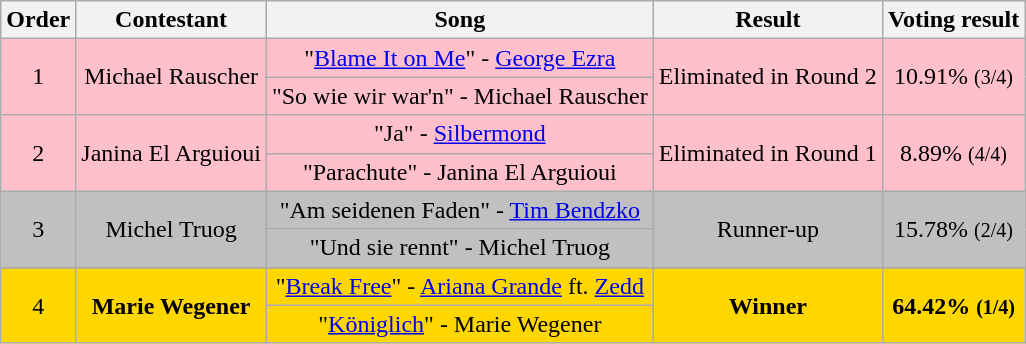<table class="wikitable" style="text-align:center;">
<tr>
<th>Order</th>
<th>Contestant</th>
<th>Song</th>
<th>Result</th>
<th>Voting result</th>
</tr>
<tr bgcolor="pink">
<td rowspan=2>1</td>
<td rowspan=2>Michael Rauscher</td>
<td>"<a href='#'>Blame It on Me</a>" - <a href='#'>George Ezra</a></td>
<td rowspan=2>Eliminated in Round 2</td>
<td rowspan=2>10.91% <small>(3/4)</small></td>
</tr>
<tr bgcolor="pink">
<td>"So wie wir war'n" - Michael Rauscher</td>
</tr>
<tr bgcolor="pink">
<td rowspan=2>2</td>
<td rowspan=2>Janina El Arguioui</td>
<td>"Ja" - <a href='#'>Silbermond</a></td>
<td rowspan=2>Eliminated in Round 1</td>
<td rowspan=2>8.89% <small>(4/4)</small></td>
</tr>
<tr bgcolor="pink">
<td>"Parachute" - Janina El Arguioui</td>
</tr>
<tr bgcolor="silver">
<td rowspan=2>3</td>
<td rowspan=2>Michel Truog</td>
<td>"Am seidenen Faden" - <a href='#'>Tim Bendzko</a></td>
<td rowspan=2>Runner-up</td>
<td rowspan=2>15.78% <small>(2/4)</small></td>
</tr>
<tr bgcolor="silver">
<td>"Und sie rennt" - Michel Truog</td>
</tr>
<tr>
</tr>
<tr bgcolor="gold">
<td rowspan=2>4</td>
<td rowspan=2><strong>Marie Wegener</strong></td>
<td>"<a href='#'>Break Free</a>" - <a href='#'>Ariana Grande</a> ft. <a href='#'>Zedd</a></td>
<td rowspan=2><strong>Winner</strong></td>
<td rowspan=2><strong>64.42% <small>(1/4)</small></strong></td>
</tr>
<tr bgcolor="gold">
<td>"<a href='#'>Königlich</a>" - Marie Wegener</td>
</tr>
</table>
